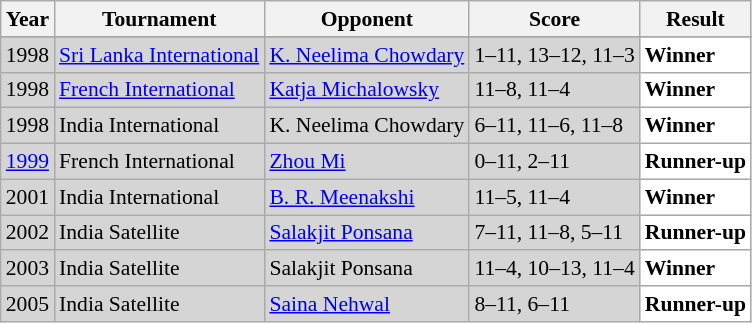<table class="sortable wikitable" style="font-size:90%;">
<tr>
<th>Year</th>
<th>Tournament</th>
<th>Opponent</th>
<th>Score</th>
<th>Result</th>
</tr>
<tr>
</tr>
<tr style="background:#D5D5D5">
<td align="center">1998</td>
<td align="left"><a href='#'>Sri Lanka International</a></td>
<td align="left"> <a href='#'>K. Neelima Chowdary</a></td>
<td align="left">1–11, 13–12, 11–3</td>
<td style="text-align:left; background:white"> <strong>Winner</strong></td>
</tr>
<tr style="background:#D5D5D5">
<td align="center">1998</td>
<td align="left"><a href='#'>French International</a></td>
<td align="left"> <a href='#'>Katja Michalowsky</a></td>
<td align="left">11–8, 11–4</td>
<td style="text-align:left; background:white"> <strong>Winner</strong></td>
</tr>
<tr style="background:#D5D5D5">
<td align="center">1998</td>
<td align="left">India International</td>
<td align="left"> K. Neelima Chowdary</td>
<td align="left">6–11, 11–6, 11–8</td>
<td style="text-align:left; background:white"> <strong>Winner</strong></td>
</tr>
<tr style="background:#D5D5D5">
<td align="center"><a href='#'>1999</a></td>
<td align="left">French International</td>
<td align="left"> <a href='#'>Zhou Mi</a></td>
<td align="left">0–11, 2–11</td>
<td style="text-align:left; background:white"> <strong>Runner-up</strong></td>
</tr>
<tr style="background:#D5D5D5">
<td align="center">2001</td>
<td align="left">India International</td>
<td align="left"> <a href='#'>B. R. Meenakshi</a></td>
<td align="left">11–5, 11–4</td>
<td style="text-align:left; background:white"> <strong>Winner</strong></td>
</tr>
<tr style="background:#D5D5D5">
<td align="center">2002</td>
<td align="left">India Satellite</td>
<td align="left"> <a href='#'>Salakjit Ponsana</a></td>
<td align="left">7–11, 11–8, 5–11</td>
<td style="text-align:left; background:white"> <strong>Runner-up</strong></td>
</tr>
<tr style="background:#D5D5D5">
<td align="center">2003</td>
<td align="left">India Satellite</td>
<td align="left"> Salakjit Ponsana</td>
<td align="left">11–4, 10–13, 11–4</td>
<td style="text-align:left; background:white"> <strong>Winner</strong></td>
</tr>
<tr style="background:#D5D5D5">
<td align="center">2005</td>
<td align="left">India Satellite</td>
<td align="left"> <a href='#'>Saina Nehwal</a></td>
<td align="left">8–11, 6–11</td>
<td style="text-align:left; background:white"> <strong>Runner-up</strong></td>
</tr>
</table>
